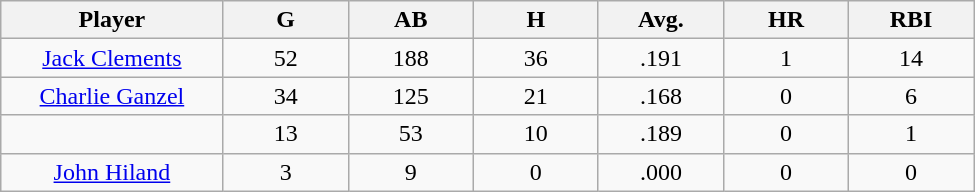<table class="wikitable sortable">
<tr>
<th bgcolor="#DDDDFF" width="16%">Player</th>
<th bgcolor="#DDDDFF" width="9%">G</th>
<th bgcolor="#DDDDFF" width="9%">AB</th>
<th bgcolor="#DDDDFF" width="9%">H</th>
<th bgcolor="#DDDDFF" width="9%">Avg.</th>
<th bgcolor="#DDDDFF" width="9%">HR</th>
<th bgcolor="#DDDDFF" width="9%">RBI</th>
</tr>
<tr align="center">
<td><a href='#'>Jack Clements</a></td>
<td>52</td>
<td>188</td>
<td>36</td>
<td>.191</td>
<td>1</td>
<td>14</td>
</tr>
<tr align="center">
<td><a href='#'>Charlie Ganzel</a></td>
<td>34</td>
<td>125</td>
<td>21</td>
<td>.168</td>
<td>0</td>
<td>6</td>
</tr>
<tr align=center>
<td></td>
<td>13</td>
<td>53</td>
<td>10</td>
<td>.189</td>
<td>0</td>
<td>1</td>
</tr>
<tr align="center">
<td><a href='#'>John Hiland</a></td>
<td>3</td>
<td>9</td>
<td>0</td>
<td>.000</td>
<td>0</td>
<td>0</td>
</tr>
</table>
